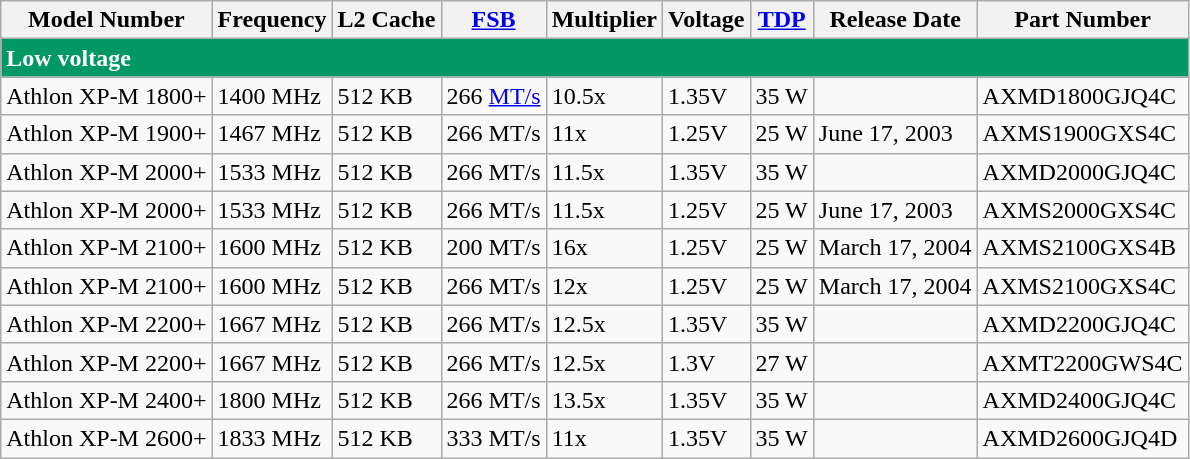<table class="wikitable">
<tr>
<th>Model Number</th>
<th>Frequency</th>
<th>L2 Cache</th>
<th><a href='#'>FSB</a></th>
<th>Multiplier</th>
<th>Voltage</th>
<th><a href='#'>TDP</a></th>
<th>Release Date</th>
<th>Part Number</th>
</tr>
<tr>
<td align="left" colspan="9" style="background:#009966;color: white"><strong>Low voltage</strong></td>
</tr>
<tr>
<td>Athlon XP-M 1800+</td>
<td>1400 MHz</td>
<td>512 KB</td>
<td>266 <a href='#'>MT/s</a></td>
<td>10.5x</td>
<td>1.35V</td>
<td>35 W</td>
<td></td>
<td>AXMD1800GJQ4C</td>
</tr>
<tr>
<td>Athlon XP-M 1900+</td>
<td>1467 MHz</td>
<td>512 KB</td>
<td>266 MT/s</td>
<td>11x</td>
<td>1.25V</td>
<td>25 W</td>
<td>June 17, 2003</td>
<td>AXMS1900GXS4C</td>
</tr>
<tr>
<td>Athlon XP-M 2000+</td>
<td>1533 MHz</td>
<td>512 KB</td>
<td>266 MT/s</td>
<td>11.5x</td>
<td>1.35V</td>
<td>35 W</td>
<td></td>
<td>AXMD2000GJQ4C</td>
</tr>
<tr>
<td>Athlon XP-M 2000+</td>
<td>1533 MHz</td>
<td>512 KB</td>
<td>266 MT/s</td>
<td>11.5x</td>
<td>1.25V</td>
<td>25 W</td>
<td>June 17, 2003</td>
<td>AXMS2000GXS4C</td>
</tr>
<tr>
<td>Athlon XP-M 2100+</td>
<td>1600 MHz</td>
<td>512 KB</td>
<td>200 MT/s</td>
<td>16x</td>
<td>1.25V</td>
<td>25 W</td>
<td>March 17, 2004</td>
<td>AXMS2100GXS4B</td>
</tr>
<tr>
<td>Athlon XP-M 2100+</td>
<td>1600 MHz</td>
<td>512 KB</td>
<td>266 MT/s</td>
<td>12x</td>
<td>1.25V</td>
<td>25 W</td>
<td>March 17, 2004</td>
<td>AXMS2100GXS4C</td>
</tr>
<tr>
<td>Athlon XP-M 2200+</td>
<td>1667 MHz</td>
<td>512 KB</td>
<td>266 MT/s</td>
<td>12.5x</td>
<td>1.35V</td>
<td>35 W</td>
<td></td>
<td>AXMD2200GJQ4C</td>
</tr>
<tr>
<td>Athlon XP-M 2200+</td>
<td>1667 MHz</td>
<td>512 KB</td>
<td>266 MT/s</td>
<td>12.5x</td>
<td>1.3V</td>
<td>27 W</td>
<td></td>
<td>AXMT2200GWS4C</td>
</tr>
<tr>
<td>Athlon XP-M 2400+</td>
<td>1800 MHz</td>
<td>512 KB</td>
<td>266 MT/s</td>
<td>13.5x</td>
<td>1.35V</td>
<td>35 W</td>
<td></td>
<td>AXMD2400GJQ4C</td>
</tr>
<tr>
<td>Athlon XP-M 2600+</td>
<td>1833 MHz</td>
<td>512 KB</td>
<td>333 MT/s</td>
<td>11x</td>
<td>1.35V</td>
<td>35 W</td>
<td></td>
<td>AXMD2600GJQ4D</td>
</tr>
</table>
